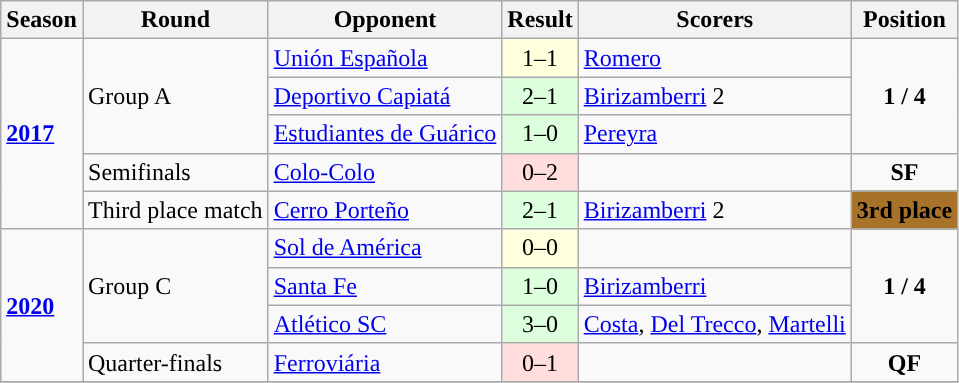<table class="wikitable ">
<tr>
<th>Season</th>
<th>Round</th>
<th>Opponent</th>
<th>Result</th>
<th>Scorers</th>
<th>Position</th>
</tr>
<tr>
<td rowspan=5><strong><a href='#'>2017</a></strong></td>
<td rowspan=3>Group A</td>
<td> <a href='#'>Unión Española</a></td>
<td style="text-align:center; background:#ffd;">1–1</td>
<td><a href='#'>Romero</a></td>
<td rowspan=3 style="text-align:center;"><strong>1 / 4</strong></td>
</tr>
<tr>
<td> <a href='#'>Deportivo Capiatá</a></td>
<td style="text-align:center; background:#dfd;">2–1</td>
<td><a href='#'>Birizamberri</a> 2</td>
</tr>
<tr>
<td> <a href='#'>Estudiantes de Guárico</a></td>
<td style="text-align:center; background:#dfd;">1–0</td>
<td><a href='#'>Pereyra</a></td>
</tr>
<tr>
<td>Semifinals</td>
<td> <a href='#'>Colo-Colo</a></td>
<td style="text-align:center; background:#fdd;">0–2</td>
<td></td>
<td style="text-align:center;"><strong>SF</strong></td>
</tr>
<tr>
<td>Third place match</td>
<td> <a href='#'>Cerro Porteño</a></td>
<td style="text-align:center; background:#dfd;">2–1</td>
<td><a href='#'>Birizamberri</a> 2</td>
<td style="text-align:center; background:#A87228"><strong>3rd place</strong></td>
</tr>
<tr>
<td rowspan=4><strong><a href='#'>2020</a></strong></td>
<td rowspan=3>Group C</td>
<td> <a href='#'>Sol de América</a></td>
<td style="text-align:center; background:#ffd;">0–0</td>
<td></td>
<td rowspan=3 style="text-align:center;"><strong> 1 / 4</strong></td>
</tr>
<tr>
<td> <a href='#'>Santa Fe</a></td>
<td style="text-align:center; background:#dfd;">1–0</td>
<td><a href='#'>Birizamberri</a></td>
</tr>
<tr>
<td> <a href='#'>Atlético SC</a></td>
<td style="text-align:center; background:#dfd;">3–0</td>
<td><a href='#'>Costa</a>, <a href='#'>Del Trecco</a>, <a href='#'>Martelli</a></td>
</tr>
<tr>
<td>Quarter-finals</td>
<td> <a href='#'>Ferroviária</a></td>
<td style="text-align:center; background:#fdd;">0–1</td>
<td></td>
<td style="text-align:center;"><strong>QF</strong></td>
</tr>
<tr>
</tr>
</table>
